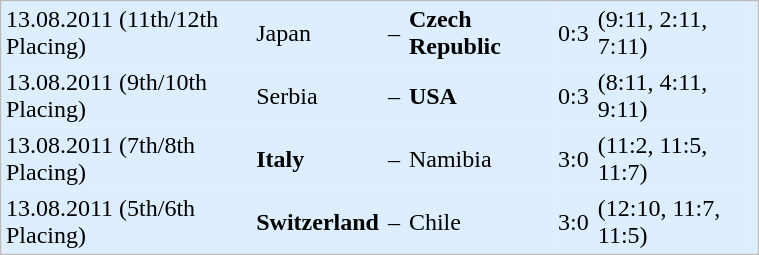<table style="background:#; border:1px #bbb solid;" cellpadding="3" cellspacing="0" width="40%">
<tr style="background:#DDEEFF;">
<td>13.08.2011 (11th/12th Placing)</td>
<td>Japan</td>
<td>–</td>
<td><strong>Czech Republic</strong></td>
<td>0:3</td>
<td>(9:11, 2:11, 7:11)</td>
<td></td>
</tr>
<tr style="background:#DDEEFF;">
<td>13.08.2011 (9th/10th Placing)</td>
<td>Serbia</td>
<td>–</td>
<td><strong>USA</strong></td>
<td>0:3</td>
<td>(8:11, 4:11, 9:11)</td>
<td></td>
</tr>
<tr style="background:#DDEEFF;">
<td>13.08.2011 (7th/8th Placing)</td>
<td><strong>Italy</strong></td>
<td>–</td>
<td>Namibia</td>
<td>3:0</td>
<td>(11:2, 11:5, 11:7)</td>
<td></td>
</tr>
<tr style="background:#DDEEFF;">
<td>13.08.2011 (5th/6th Placing)</td>
<td><strong>Switzerland</strong></td>
<td>–</td>
<td>Chile</td>
<td>3:0</td>
<td>(12:10, 11:7, 11:5)</td>
<td></td>
</tr>
</table>
